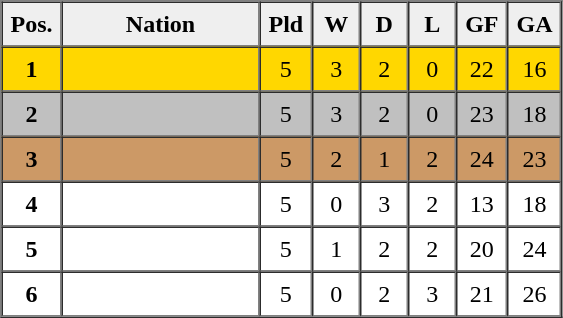<table border=1 cellpadding=5 cellspacing=0>
<tr>
<th bgcolor="#efefef" width="20">Pos.</th>
<th bgcolor="#efefef" width="120">Nation</th>
<th bgcolor="#efefef" width="20">Pld</th>
<th bgcolor="#efefef" width="20">W</th>
<th bgcolor="#efefef" width="20">D</th>
<th bgcolor="#efefef" width="20">L</th>
<th bgcolor="#efefef" width="20">GF</th>
<th bgcolor="#efefef" width="20">GA</th>
</tr>
<tr align=center bgcolor=gold>
<th>1</th>
<td align=left></td>
<td>5</td>
<td>3</td>
<td>2</td>
<td>0</td>
<td>22</td>
<td>16</td>
</tr>
<tr align=center bgcolor=silver>
<th>2</th>
<td align=left></td>
<td>5</td>
<td>3</td>
<td>2</td>
<td>0</td>
<td>23</td>
<td>18</td>
</tr>
<tr align=center bgcolor="#CC9966">
<th>3</th>
<td align=left></td>
<td>5</td>
<td>2</td>
<td>1</td>
<td>2</td>
<td>24</td>
<td>23</td>
</tr>
<tr align=center>
<th>4</th>
<td align=left></td>
<td>5</td>
<td>0</td>
<td>3</td>
<td>2</td>
<td>13</td>
<td>18</td>
</tr>
<tr align=center>
<th>5</th>
<td align=left></td>
<td>5</td>
<td>1</td>
<td>2</td>
<td>2</td>
<td>20</td>
<td>24</td>
</tr>
<tr align=center>
<th>6</th>
<td align=left></td>
<td>5</td>
<td>0</td>
<td>2</td>
<td>3</td>
<td>21</td>
<td>26</td>
</tr>
</table>
